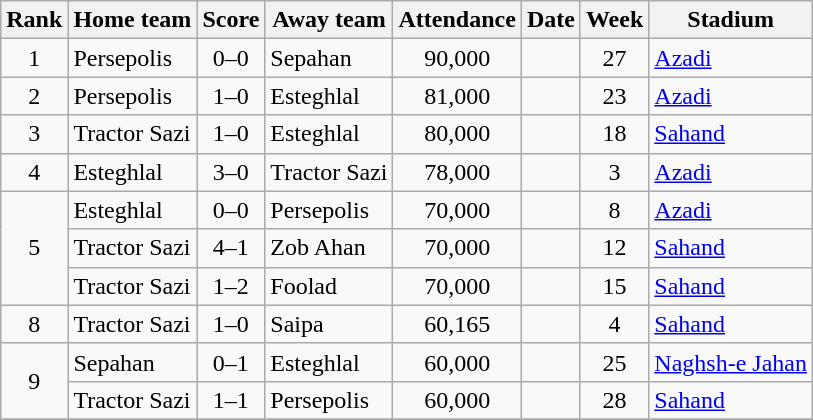<table class="wikitable sortable">
<tr>
<th>Rank</th>
<th>Home team</th>
<th>Score</th>
<th>Away team</th>
<th>Attendance</th>
<th>Date</th>
<th>Week</th>
<th>Stadium</th>
</tr>
<tr>
<td align=center>1</td>
<td>Persepolis</td>
<td align=center>0–0</td>
<td>Sepahan</td>
<td align=center>90,000</td>
<td></td>
<td align=center>27</td>
<td><a href='#'>Azadi</a></td>
</tr>
<tr>
<td align=center>2</td>
<td>Persepolis</td>
<td align=center>1–0</td>
<td>Esteghlal</td>
<td align=center>81,000</td>
<td></td>
<td align=center>23</td>
<td><a href='#'>Azadi</a></td>
</tr>
<tr>
<td align=center>3</td>
<td>Tractor Sazi</td>
<td align=center>1–0</td>
<td>Esteghlal</td>
<td align=center>80,000</td>
<td></td>
<td align=center>18</td>
<td><a href='#'>Sahand</a></td>
</tr>
<tr>
<td align=center>4</td>
<td>Esteghlal</td>
<td align=center>3–0</td>
<td>Tractor Sazi</td>
<td align=center>78,000</td>
<td></td>
<td align=center>3</td>
<td><a href='#'>Azadi</a></td>
</tr>
<tr>
<td align=center rowspan="3">5</td>
<td>Esteghlal</td>
<td align=center>0–0</td>
<td>Persepolis</td>
<td align=center>70,000</td>
<td></td>
<td align=center>8</td>
<td><a href='#'>Azadi</a></td>
</tr>
<tr>
<td>Tractor Sazi</td>
<td align=center>4–1</td>
<td>Zob Ahan</td>
<td align=center>70,000</td>
<td></td>
<td align=center>12</td>
<td><a href='#'>Sahand</a></td>
</tr>
<tr>
<td>Tractor Sazi</td>
<td align=center>1–2</td>
<td>Foolad</td>
<td align=center>70,000</td>
<td></td>
<td align=center>15</td>
<td><a href='#'>Sahand</a></td>
</tr>
<tr>
<td align=center>8</td>
<td>Tractor Sazi</td>
<td align=center>1–0</td>
<td>Saipa</td>
<td align=center>60,165</td>
<td></td>
<td align=center>4</td>
<td><a href='#'>Sahand</a></td>
</tr>
<tr>
<td align=center rowspan="2">9</td>
<td>Sepahan</td>
<td align=center>0–1</td>
<td>Esteghlal</td>
<td align=center>60,000</td>
<td></td>
<td align=center>25</td>
<td><a href='#'>Naghsh-e Jahan</a></td>
</tr>
<tr>
<td>Tractor Sazi</td>
<td align=center>1–1</td>
<td>Persepolis</td>
<td align=center>60,000</td>
<td></td>
<td align=center>28</td>
<td><a href='#'>Sahand</a></td>
</tr>
<tr>
</tr>
</table>
